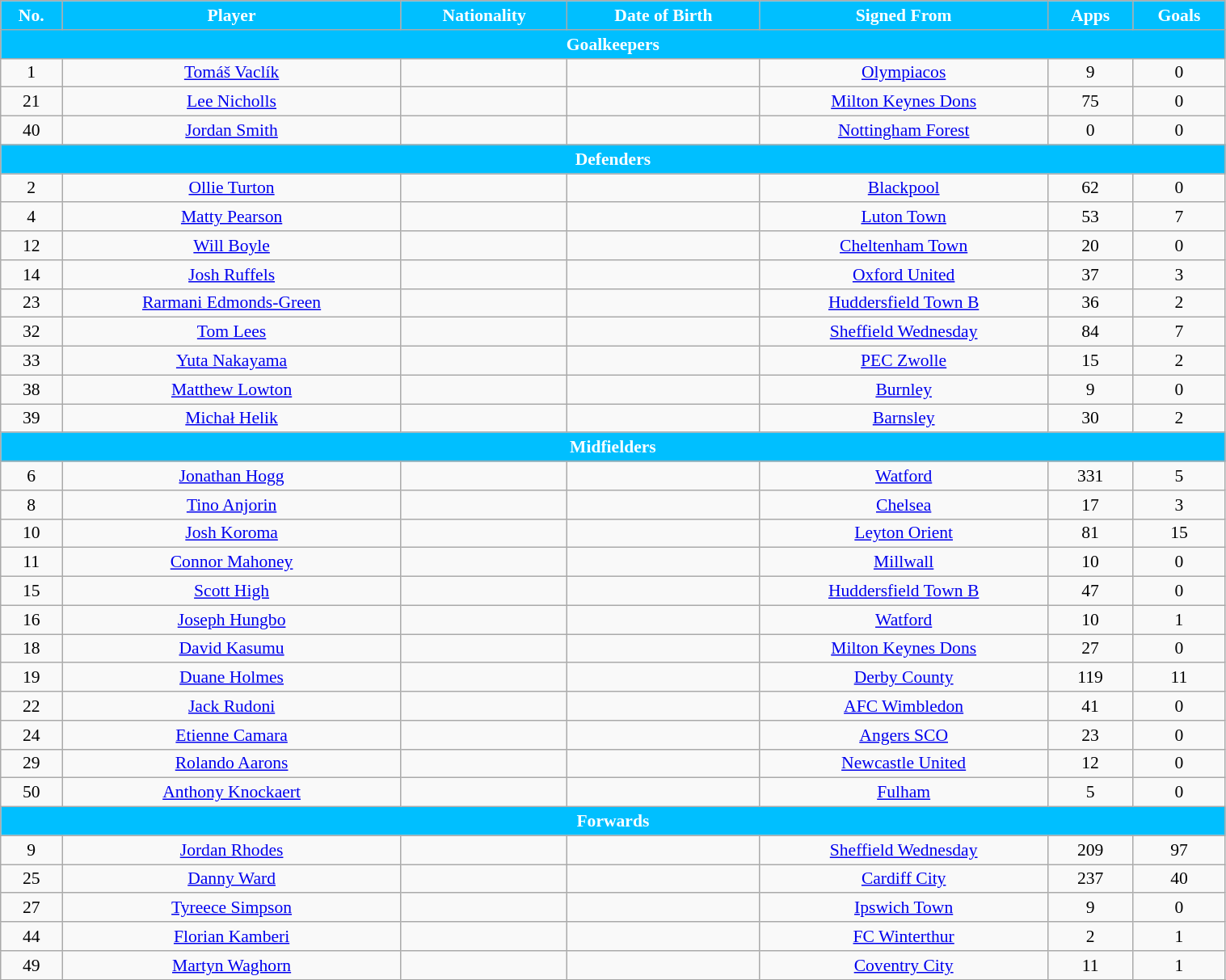<table class="wikitable" style="text-align:center; font-size:90%; width:80%;">
<tr>
<th style="background:#00BFFF; color:#FFFFFF; text-align:center;">No.</th>
<th style="background:#00BFFF; color:#FFFFFF; text-align:center;">Player</th>
<th style="background:#00BFFF; color:#FFFFFF; text-align:center;">Nationality</th>
<th style="background:#00BFFF; color:#FFFFFF; text-align:center;">Date of Birth</th>
<th style="background:#00BFFF; color:#FFFFFF; text-align:center;">Signed From</th>
<th style="background:#00BFFF; color:#FFFFFF; text-align:center;">Apps</th>
<th style="background:#00BFFF; color:#FFFFFF; text-align:center;">Goals</th>
</tr>
<tr>
<th colspan="7" style="background:#00BFFF; color:#FFFFFF; text-align:center">Goalkeepers</th>
</tr>
<tr>
<td>1</td>
<td><a href='#'>Tomáš Vaclík</a></td>
<td></td>
<td></td>
<td> <a href='#'>Olympiacos</a></td>
<td>9</td>
<td>0</td>
</tr>
<tr>
<td>21</td>
<td><a href='#'>Lee Nicholls</a></td>
<td></td>
<td></td>
<td> <a href='#'>Milton Keynes Dons</a></td>
<td>75</td>
<td>0<br></td>
</tr>
<tr>
<td>40</td>
<td><a href='#'>Jordan Smith</a></td>
<td></td>
<td></td>
<td> <a href='#'>Nottingham Forest</a></td>
<td>0</td>
<td>0</td>
</tr>
<tr>
<th colspan="7" style="background:#00BFFF; color:#FFFFFF; text-align:center">Defenders</th>
</tr>
<tr>
<td>2</td>
<td><a href='#'>Ollie Turton</a></td>
<td></td>
<td></td>
<td> <a href='#'>Blackpool</a></td>
<td>62</td>
<td>0</td>
</tr>
<tr>
<td>4</td>
<td><a href='#'>Matty Pearson</a></td>
<td></td>
<td></td>
<td> <a href='#'>Luton Town</a></td>
<td>53</td>
<td>7</td>
</tr>
<tr>
<td>12</td>
<td><a href='#'>Will Boyle</a></td>
<td></td>
<td></td>
<td> <a href='#'>Cheltenham Town</a></td>
<td>20</td>
<td>0</td>
</tr>
<tr>
<td>14</td>
<td><a href='#'>Josh Ruffels</a></td>
<td></td>
<td></td>
<td> <a href='#'>Oxford United</a></td>
<td>37</td>
<td>3</td>
</tr>
<tr>
<td>23</td>
<td><a href='#'>Rarmani Edmonds-Green</a></td>
<td></td>
<td></td>
<td> <a href='#'>Huddersfield Town B</a></td>
<td>36</td>
<td>2</td>
</tr>
<tr>
<td>32</td>
<td><a href='#'>Tom Lees</a></td>
<td></td>
<td></td>
<td> <a href='#'>Sheffield Wednesday</a></td>
<td>84</td>
<td>7</td>
</tr>
<tr>
<td>33</td>
<td><a href='#'>Yuta Nakayama</a></td>
<td></td>
<td></td>
<td> <a href='#'>PEC Zwolle</a></td>
<td>15</td>
<td>2</td>
</tr>
<tr>
<td>38</td>
<td><a href='#'>Matthew Lowton</a></td>
<td></td>
<td></td>
<td> <a href='#'>Burnley</a></td>
<td>9</td>
<td>0</td>
</tr>
<tr>
<td>39</td>
<td><a href='#'>Michał Helik</a></td>
<td></td>
<td></td>
<td> <a href='#'>Barnsley</a></td>
<td>30</td>
<td>2</td>
</tr>
<tr>
<th colspan="7" style="background:#00BFFF; color:#FFFFFF; text-align:center">Midfielders</th>
</tr>
<tr>
<td>6</td>
<td><a href='#'>Jonathan Hogg</a></td>
<td></td>
<td></td>
<td> <a href='#'>Watford</a></td>
<td>331</td>
<td>5<br></td>
</tr>
<tr>
<td>8</td>
<td><a href='#'>Tino Anjorin</a></td>
<td></td>
<td></td>
<td> <a href='#'>Chelsea</a></td>
<td>17</td>
<td>3</td>
</tr>
<tr>
<td>10</td>
<td><a href='#'>Josh Koroma</a></td>
<td></td>
<td></td>
<td> <a href='#'>Leyton Orient</a></td>
<td>81</td>
<td>15</td>
</tr>
<tr>
<td>11</td>
<td><a href='#'>Connor Mahoney</a></td>
<td></td>
<td></td>
<td> <a href='#'>Millwall</a></td>
<td>10</td>
<td>0</td>
</tr>
<tr>
<td>15</td>
<td><a href='#'>Scott High</a></td>
<td></td>
<td></td>
<td> <a href='#'>Huddersfield Town B</a></td>
<td>47</td>
<td>0</td>
</tr>
<tr>
<td>16</td>
<td><a href='#'>Joseph Hungbo</a></td>
<td></td>
<td></td>
<td> <a href='#'>Watford</a></td>
<td>10</td>
<td>1</td>
</tr>
<tr>
<td>18</td>
<td><a href='#'>David Kasumu</a></td>
<td></td>
<td></td>
<td> <a href='#'>Milton Keynes Dons</a></td>
<td>27</td>
<td>0</td>
</tr>
<tr>
<td>19</td>
<td><a href='#'>Duane Holmes</a></td>
<td></td>
<td></td>
<td> <a href='#'>Derby County</a></td>
<td>119</td>
<td>11<br></td>
</tr>
<tr>
<td>22</td>
<td><a href='#'>Jack Rudoni</a></td>
<td></td>
<td></td>
<td> <a href='#'>AFC Wimbledon</a></td>
<td>41</td>
<td>0</td>
</tr>
<tr>
<td>24</td>
<td><a href='#'>Etienne Camara</a></td>
<td></td>
<td></td>
<td> <a href='#'>Angers SCO</a></td>
<td>23</td>
<td>0</td>
</tr>
<tr>
<td>29</td>
<td><a href='#'>Rolando Aarons</a></td>
<td></td>
<td></td>
<td> <a href='#'>Newcastle United</a></td>
<td>12</td>
<td>0</td>
</tr>
<tr>
<td>50</td>
<td><a href='#'>Anthony Knockaert</a></td>
<td></td>
<td></td>
<td> <a href='#'>Fulham</a></td>
<td>5</td>
<td>0</td>
</tr>
<tr>
<th style="background:#00BFFF; color:#FFFFFF; text-align:center" colspan="7">Forwards</th>
</tr>
<tr>
<td>9</td>
<td><a href='#'>Jordan Rhodes</a></td>
<td></td>
<td></td>
<td> <a href='#'>Sheffield Wednesday</a></td>
<td>209</td>
<td>97</td>
</tr>
<tr>
<td>25</td>
<td><a href='#'>Danny Ward</a></td>
<td></td>
<td></td>
<td> <a href='#'>Cardiff City</a></td>
<td>237</td>
<td>40</td>
</tr>
<tr>
<td>27</td>
<td><a href='#'>Tyreece Simpson</a></td>
<td></td>
<td></td>
<td> <a href='#'>Ipswich Town</a></td>
<td>9</td>
<td>0</td>
</tr>
<tr>
<td>44</td>
<td><a href='#'>Florian Kamberi</a></td>
<td></td>
<td></td>
<td> <a href='#'>FC Winterthur</a></td>
<td>2</td>
<td>1</td>
</tr>
<tr>
<td>49</td>
<td><a href='#'>Martyn Waghorn</a></td>
<td></td>
<td></td>
<td> <a href='#'>Coventry City</a></td>
<td>11</td>
<td>1</td>
</tr>
<tr>
</tr>
</table>
